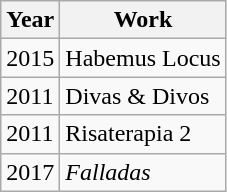<table class="wikitable">
<tr>
<th>Year</th>
<th>Work</th>
</tr>
<tr>
<td>2015</td>
<td>Habemus Locus</td>
</tr>
<tr>
<td>2011</td>
<td>Divas & Divos</td>
</tr>
<tr>
<td>2011</td>
<td>Risaterapia 2</td>
</tr>
<tr>
<td>2017</td>
<td><em>Falladas</em></td>
</tr>
</table>
